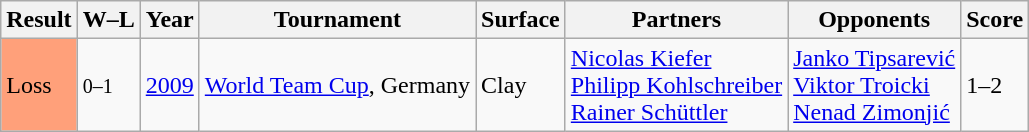<table class="sortable wikitable">
<tr>
<th>Result</th>
<th class="unsortable">W–L</th>
<th>Year</th>
<th>Tournament</th>
<th>Surface</th>
<th>Partners</th>
<th>Opponents</th>
<th class="unsortable">Score</th>
</tr>
<tr>
<td bgcolor=ffa07a>Loss</td>
<td><small>0–1</small></td>
<td><a href='#'>2009</a></td>
<td><a href='#'>World Team Cup</a>, Germany</td>
<td>Clay</td>
<td> <a href='#'>Nicolas Kiefer</a><br> <a href='#'>Philipp Kohlschreiber</a><br> <a href='#'>Rainer Schüttler</a></td>
<td> <a href='#'>Janko Tipsarević</a><br> <a href='#'>Viktor Troicki</a><br> <a href='#'>Nenad Zimonjić</a></td>
<td>1–2</td>
</tr>
</table>
